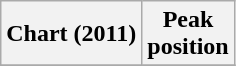<table class="wikitable plainrowheaders" style="text-align:center">
<tr>
<th scope="col">Chart (2011)</th>
<th scope="col">Peak<br>position</th>
</tr>
<tr>
</tr>
</table>
